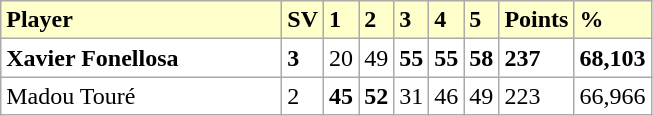<table class="wikitable">
<tr bgcolor="#ffffcc">
<td width=180><strong>Player</strong></td>
<td><strong>SV</strong></td>
<td><strong>1</strong></td>
<td><strong>2</strong></td>
<td><strong>3</strong></td>
<td><strong>4</strong></td>
<td><strong>5</strong></td>
<td><strong>Points</strong></td>
<td><strong>%</strong></td>
</tr>
<tr bgcolor="FFFFFF">
<td> <strong>Xavier Fonellosa</strong></td>
<td><strong>3</strong></td>
<td>20</td>
<td>49</td>
<td><strong>55</strong></td>
<td><strong>55</strong></td>
<td><strong>58</strong></td>
<td><strong>237</strong></td>
<td><strong>68,103</strong></td>
</tr>
<tr bgcolor="FFFFFF">
<td> Madou Touré</td>
<td>2</td>
<td><strong>45</strong></td>
<td><strong>52</strong></td>
<td>31</td>
<td>46</td>
<td>49</td>
<td>223</td>
<td>66,966</td>
</tr>
</table>
